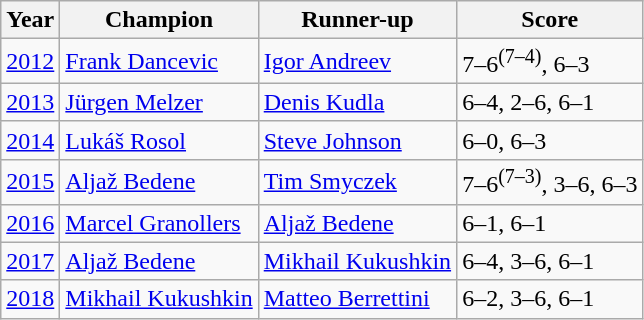<table class="wikitable">
<tr>
<th>Year</th>
<th>Champion</th>
<th>Runner-up</th>
<th>Score</th>
</tr>
<tr>
<td><a href='#'>2012</a></td>
<td> <a href='#'>Frank Dancevic</a></td>
<td> <a href='#'>Igor Andreev</a></td>
<td>7–6<sup>(7–4)</sup>, 6–3</td>
</tr>
<tr>
<td><a href='#'>2013</a></td>
<td> <a href='#'>Jürgen Melzer</a></td>
<td> <a href='#'>Denis Kudla</a></td>
<td>6–4, 2–6, 6–1</td>
</tr>
<tr>
<td><a href='#'>2014</a></td>
<td> <a href='#'>Lukáš Rosol</a></td>
<td> <a href='#'>Steve Johnson</a></td>
<td>6–0, 6–3</td>
</tr>
<tr>
<td><a href='#'>2015</a></td>
<td> <a href='#'>Aljaž Bedene</a></td>
<td> <a href='#'>Tim Smyczek</a></td>
<td>7–6<sup>(7–3)</sup>, 3–6, 6–3</td>
</tr>
<tr>
<td><a href='#'>2016</a></td>
<td> <a href='#'>Marcel Granollers</a></td>
<td> <a href='#'>Aljaž Bedene</a></td>
<td>6–1, 6–1</td>
</tr>
<tr>
<td><a href='#'>2017</a></td>
<td> <a href='#'>Aljaž Bedene</a></td>
<td> <a href='#'>Mikhail Kukushkin</a></td>
<td>6–4, 3–6, 6–1</td>
</tr>
<tr>
<td><a href='#'>2018</a></td>
<td> <a href='#'>Mikhail Kukushkin</a></td>
<td> <a href='#'>Matteo Berrettini</a></td>
<td>6–2, 3–6, 6–1</td>
</tr>
</table>
